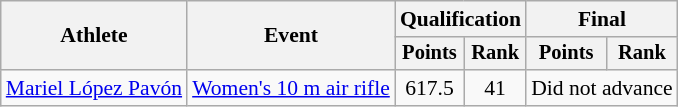<table class="wikitable" style="font-size:90%">
<tr>
<th rowspan="2">Athlete</th>
<th rowspan="2">Event</th>
<th colspan=2>Qualification</th>
<th colspan=2>Final</th>
</tr>
<tr style="font-size:95%">
<th>Points</th>
<th>Rank</th>
<th>Points</th>
<th>Rank</th>
</tr>
<tr align=center>
<td align=left><a href='#'>Mariel López Pavón</a></td>
<td align=left><a href='#'>Women's 10 m air rifle</a></td>
<td>617.5</td>
<td>41</td>
<td colspan=2>Did not advance</td>
</tr>
</table>
